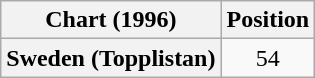<table class="wikitable plainrowheaders" style="text-align:center">
<tr>
<th scope="col">Chart (1996)</th>
<th scope="col">Position</th>
</tr>
<tr>
<th scope="row">Sweden (Topplistan)</th>
<td>54</td>
</tr>
</table>
